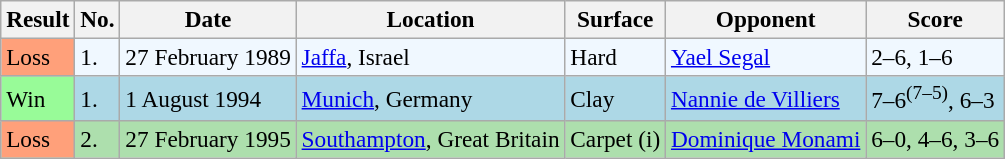<table class="sortable wikitable" style=font-size:97%>
<tr>
<th>Result</th>
<th>No.</th>
<th>Date</th>
<th>Location</th>
<th>Surface</th>
<th>Opponent</th>
<th class="unsortable">Score</th>
</tr>
<tr style="background:#f0f8ff;">
<td style="background:#ffa07a;">Loss</td>
<td>1.</td>
<td>27 February 1989</td>
<td><a href='#'>Jaffa</a>, Israel</td>
<td>Hard</td>
<td> <a href='#'>Yael Segal</a></td>
<td>2–6, 1–6</td>
</tr>
<tr style="background:lightblue;">
<td style="background:#98fb98;">Win</td>
<td>1.</td>
<td>1 August 1994</td>
<td><a href='#'>Munich</a>, Germany</td>
<td>Clay</td>
<td> <a href='#'>Nannie de Villiers</a></td>
<td>7–6<sup>(7–5)</sup>, 6–3</td>
</tr>
<tr style="background:#addfad;">
<td style="background:#ffa07a;">Loss</td>
<td>2.</td>
<td>27 February 1995</td>
<td><a href='#'>Southampton</a>, Great Britain</td>
<td>Carpet (i)</td>
<td> <a href='#'>Dominique Monami</a></td>
<td>6–0, 4–6, 3–6</td>
</tr>
</table>
